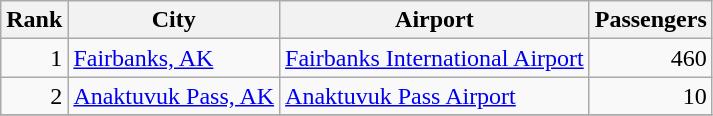<table class="wikitable">
<tr>
<th>Rank</th>
<th>City</th>
<th>Airport</th>
<th>Passengers</th>
</tr>
<tr>
<td align=right>1</td>
<td> <a href='#'>Fairbanks, AK</a></td>
<td><a href='#'>Fairbanks International Airport</a></td>
<td align=right>460</td>
</tr>
<tr>
<td align=right>2</td>
<td> <a href='#'>Anaktuvuk Pass, AK</a></td>
<td><a href='#'>Anaktuvuk Pass Airport</a></td>
<td align=right>10</td>
</tr>
<tr>
</tr>
</table>
